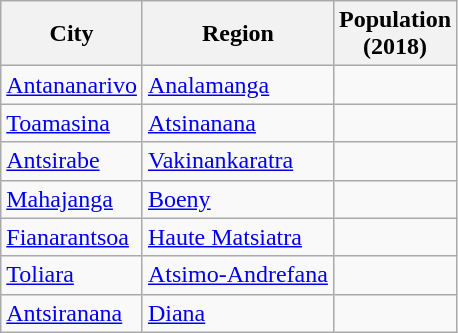<table class="wikitable sortable sticky-header col3right">
<tr>
<th>City</th>
<th>Region</th>
<th>Population<br>(2018)</th>
</tr>
<tr>
<td><a href='#'>Antananarivo</a></td>
<td><a href='#'>Analamanga</a></td>
<td></td>
</tr>
<tr>
<td><a href='#'>Toamasina</a></td>
<td><a href='#'>Atsinanana</a></td>
<td></td>
</tr>
<tr>
<td><a href='#'>Antsirabe</a></td>
<td><a href='#'>Vakinankaratra</a></td>
<td></td>
</tr>
<tr>
<td><a href='#'>Mahajanga</a></td>
<td><a href='#'>Boeny</a></td>
<td></td>
</tr>
<tr>
<td><a href='#'>Fianarantsoa</a></td>
<td><a href='#'>Haute Matsiatra</a></td>
<td></td>
</tr>
<tr>
<td><a href='#'>Toliara</a></td>
<td><a href='#'>Atsimo-Andrefana</a></td>
<td></td>
</tr>
<tr>
<td><a href='#'>Antsiranana</a></td>
<td><a href='#'>Diana</a></td>
<td></td>
</tr>
</table>
